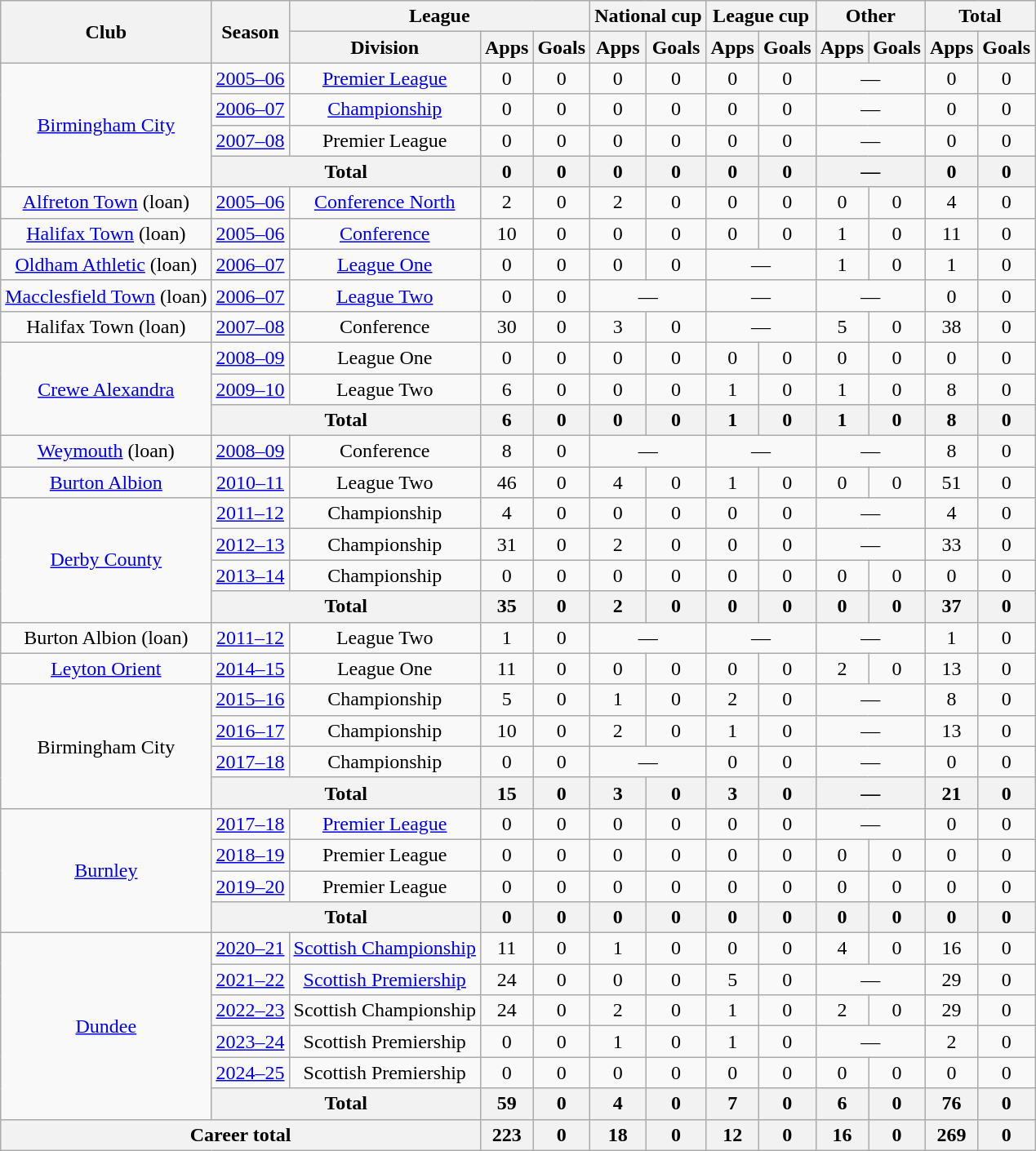<table class=wikitable style="text-align: center">
<tr>
<th rowspan=2>Club</th>
<th rowspan=2>Season</th>
<th colspan=3>League</th>
<th colspan=2>National cup</th>
<th colspan=2>League cup</th>
<th colspan=2>Other</th>
<th colspan=2>Total</th>
</tr>
<tr>
<th>Division</th>
<th>Apps</th>
<th>Goals</th>
<th>Apps</th>
<th>Goals</th>
<th>Apps</th>
<th>Goals</th>
<th>Apps</th>
<th>Goals</th>
<th>Apps</th>
<th>Goals</th>
</tr>
<tr>
<td rowspan=4><a href='#'>Birmingham City</a></td>
<td><a href='#'>2005–06</a></td>
<td><a href='#'>Premier League</a></td>
<td>0</td>
<td>0</td>
<td>0</td>
<td>0</td>
<td>0</td>
<td>0</td>
<td colspan=2>—</td>
<td>0</td>
<td>0</td>
</tr>
<tr>
<td><a href='#'>2006–07</a></td>
<td><a href='#'>Championship</a></td>
<td>0</td>
<td>0</td>
<td>0</td>
<td>0</td>
<td>0</td>
<td>0</td>
<td colspan=2>—</td>
<td>0</td>
<td>0</td>
</tr>
<tr>
<td><a href='#'>2007–08</a></td>
<td>Premier League</td>
<td>0</td>
<td>0</td>
<td>0</td>
<td>0</td>
<td>0</td>
<td>0</td>
<td colspan=2>—</td>
<td>0</td>
<td>0</td>
</tr>
<tr>
<th colspan=2>Total</th>
<th>0</th>
<th>0</th>
<th>0</th>
<th>0</th>
<th>0</th>
<th>0</th>
<th colspan=2>—</th>
<th>0</th>
<th>0</th>
</tr>
<tr>
<td><a href='#'>Alfreton Town</a> (loan)</td>
<td><a href='#'>2005–06</a></td>
<td><a href='#'>Conference North</a></td>
<td>2</td>
<td>0</td>
<td>2</td>
<td>0</td>
<td>0</td>
<td>0</td>
<td>0</td>
<td>0</td>
<td>4</td>
<td>0</td>
</tr>
<tr>
<td><a href='#'>Halifax Town</a> (loan)</td>
<td><a href='#'>2005–06</a></td>
<td><a href='#'>Conference</a></td>
<td>10</td>
<td>0</td>
<td>0</td>
<td>0</td>
<td>0</td>
<td>0</td>
<td>1</td>
<td>0</td>
<td>11</td>
<td>0</td>
</tr>
<tr>
<td><a href='#'>Oldham Athletic</a> (loan)</td>
<td><a href='#'>2006–07</a></td>
<td><a href='#'>League One</a></td>
<td>0</td>
<td>0</td>
<td>0</td>
<td>0</td>
<td colspan=2>—</td>
<td>1</td>
<td>0</td>
<td>1</td>
<td>0</td>
</tr>
<tr>
<td><a href='#'>Macclesfield Town</a> (loan)</td>
<td><a href='#'>2006–07</a></td>
<td><a href='#'>League Two</a></td>
<td>0</td>
<td>0</td>
<td colspan=2>—</td>
<td colspan=2>—</td>
<td colspan="2">—</td>
<td>0</td>
<td>0</td>
</tr>
<tr>
<td>Halifax Town (loan)</td>
<td><a href='#'>2007–08</a></td>
<td>Conference</td>
<td>30</td>
<td>0</td>
<td>3</td>
<td>0</td>
<td colspan=2>—</td>
<td>5</td>
<td>0</td>
<td>38</td>
<td>0</td>
</tr>
<tr>
<td rowspan=3><a href='#'>Crewe Alexandra</a></td>
<td><a href='#'>2008–09</a></td>
<td>League One</td>
<td>0</td>
<td>0</td>
<td>0</td>
<td>0</td>
<td>0</td>
<td>0</td>
<td>0</td>
<td>0</td>
<td>0</td>
<td>0</td>
</tr>
<tr>
<td><a href='#'>2009–10</a></td>
<td>League Two</td>
<td>6</td>
<td>0</td>
<td>0</td>
<td>0</td>
<td>1</td>
<td>0</td>
<td>1</td>
<td>0</td>
<td>8</td>
<td>0</td>
</tr>
<tr>
<th colspan=2>Total</th>
<th>6</th>
<th>0</th>
<th>0</th>
<th>0</th>
<th>1</th>
<th>0</th>
<th>1</th>
<th>0</th>
<th>8</th>
<th>0</th>
</tr>
<tr>
<td><a href='#'>Weymouth</a> (loan)</td>
<td><a href='#'>2008–09</a></td>
<td>Conference</td>
<td>8</td>
<td>0</td>
<td colspan=2>—</td>
<td colspan=2>—</td>
<td colspan=2>—</td>
<td>8</td>
<td>0</td>
</tr>
<tr>
<td><a href='#'>Burton Albion</a></td>
<td><a href='#'>2010–11</a></td>
<td>League Two</td>
<td>46</td>
<td>0</td>
<td>4</td>
<td>0</td>
<td>1</td>
<td>0</td>
<td>0</td>
<td>0</td>
<td>51</td>
<td>0</td>
</tr>
<tr>
<td rowspan=4><a href='#'>Derby County</a></td>
<td><a href='#'>2011–12</a></td>
<td>Championship</td>
<td>4</td>
<td>0</td>
<td>0</td>
<td>0</td>
<td>0</td>
<td>0</td>
<td colspan=2>—</td>
<td>4</td>
<td>0</td>
</tr>
<tr>
<td><a href='#'>2012–13</a></td>
<td>Championship</td>
<td>31</td>
<td>0</td>
<td>2</td>
<td>0</td>
<td>0</td>
<td>0</td>
<td colspan=2>—</td>
<td>33</td>
<td>0</td>
</tr>
<tr>
<td><a href='#'>2013–14</a></td>
<td>Championship</td>
<td>0</td>
<td>0</td>
<td>0</td>
<td>0</td>
<td>0</td>
<td>0</td>
<td>0</td>
<td>0</td>
<td>0</td>
<td>0</td>
</tr>
<tr>
<th colspan=2>Total</th>
<th>35</th>
<th>0</th>
<th>2</th>
<th>0</th>
<th>0</th>
<th>0</th>
<th>0</th>
<th>0</th>
<th>37</th>
<th>0</th>
</tr>
<tr>
<td>Burton Albion (loan)</td>
<td><a href='#'>2011–12</a></td>
<td>League Two</td>
<td>1</td>
<td>0</td>
<td colspan=2>—</td>
<td colspan=2>—</td>
<td colspan=2>—</td>
<td>1</td>
<td>0</td>
</tr>
<tr>
<td><a href='#'>Leyton Orient</a></td>
<td><a href='#'>2014–15</a></td>
<td>League One</td>
<td>11</td>
<td>0</td>
<td>0</td>
<td>0</td>
<td>0</td>
<td>0</td>
<td>2</td>
<td>0</td>
<td>13</td>
<td>0</td>
</tr>
<tr>
<td rowspan=4>Birmingham City</td>
<td><a href='#'>2015–16</a></td>
<td>Championship</td>
<td>5</td>
<td>0</td>
<td>1</td>
<td>0</td>
<td>2</td>
<td>0</td>
<td colspan=2>—</td>
<td>8</td>
<td>0</td>
</tr>
<tr>
<td><a href='#'>2016–17</a></td>
<td>Championship</td>
<td>10</td>
<td>0</td>
<td>2</td>
<td>0</td>
<td>1</td>
<td>0</td>
<td colspan=2>—</td>
<td>13</td>
<td>0</td>
</tr>
<tr>
<td><a href='#'>2017–18</a></td>
<td>Championship</td>
<td>0</td>
<td>0</td>
<td colspan=2>—</td>
<td>0</td>
<td>0</td>
<td colspan=2>—</td>
<td>0</td>
<td>0</td>
</tr>
<tr>
<th colspan=2>Total</th>
<th>15</th>
<th>0</th>
<th>3</th>
<th>0</th>
<th>3</th>
<th>0</th>
<th colspan=2>—</th>
<th>21</th>
<th>0</th>
</tr>
<tr>
<td rowspan="4"><a href='#'>Burnley</a></td>
<td><a href='#'>2017–18</a></td>
<td><a href='#'>Premier League</a></td>
<td>0</td>
<td>0</td>
<td>0</td>
<td>0</td>
<td>0</td>
<td>0</td>
<td colspan=2>—</td>
<td>0</td>
<td>0</td>
</tr>
<tr>
<td><a href='#'>2018–19</a></td>
<td>Premier League</td>
<td>0</td>
<td>0</td>
<td>0</td>
<td>0</td>
<td>0</td>
<td>0</td>
<td>0</td>
<td>0</td>
<td>0</td>
<td>0</td>
</tr>
<tr>
<td><a href='#'>2019–20</a></td>
<td>Premier League</td>
<td>0</td>
<td>0</td>
<td>0</td>
<td>0</td>
<td>0</td>
<td>0</td>
<td>0</td>
<td>0</td>
<td>0</td>
<td>0</td>
</tr>
<tr>
<th colspan=2>Total</th>
<th>0</th>
<th>0</th>
<th>0</th>
<th>0</th>
<th>0</th>
<th>0</th>
<th>0</th>
<th>0</th>
<th>0</th>
<th>0</th>
</tr>
<tr>
<td rowspan="6"><a href='#'>Dundee</a></td>
<td><a href='#'>2020–21</a></td>
<td><a href='#'>Scottish Championship</a></td>
<td>11</td>
<td>0</td>
<td>1</td>
<td>0</td>
<td>0</td>
<td>0</td>
<td>4</td>
<td>0</td>
<td>16</td>
<td>0</td>
</tr>
<tr>
<td><a href='#'>2021–22</a></td>
<td><a href='#'>Scottish Premiership</a></td>
<td>24</td>
<td>0</td>
<td>0</td>
<td>0</td>
<td>5</td>
<td>0</td>
<td colspan="2">—</td>
<td>29</td>
<td>0</td>
</tr>
<tr>
<td><a href='#'>2022–23</a></td>
<td>Scottish Championship</td>
<td>24</td>
<td>0</td>
<td>2</td>
<td>0</td>
<td>1</td>
<td>0</td>
<td>2</td>
<td>0</td>
<td>29</td>
<td>0</td>
</tr>
<tr>
<td><a href='#'>2023–24</a></td>
<td>Scottish Premiership</td>
<td>0</td>
<td>0</td>
<td>1</td>
<td>0</td>
<td>1</td>
<td>0</td>
<td colspan="2">—</td>
<td>2</td>
<td>0</td>
</tr>
<tr>
<td><a href='#'>2024–25</a></td>
<td>Scottish Premiership</td>
<td>0</td>
<td>0</td>
<td>0</td>
<td>0</td>
<td>0</td>
<td>0</td>
<td>0</td>
<td>0</td>
<td>0</td>
<td>0</td>
</tr>
<tr>
<th colspan="2">Total</th>
<th>59</th>
<th>0</th>
<th>4</th>
<th>0</th>
<th>7</th>
<th>0</th>
<th>6</th>
<th>0</th>
<th>76</th>
<th>0</th>
</tr>
<tr>
<th colspan=3>Career total</th>
<th>223</th>
<th>0</th>
<th>18</th>
<th>0</th>
<th>12</th>
<th>0</th>
<th>16</th>
<th>0</th>
<th>269</th>
<th>0</th>
</tr>
</table>
